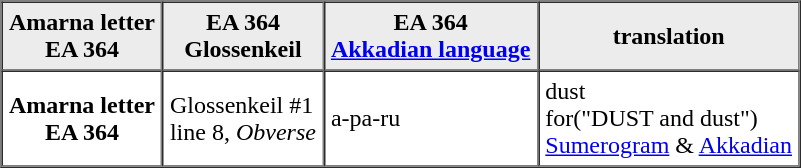<table cellspacing=0 cellpadding=4 border=1>
<tr bgcolor="#ececec" style="text-align:center;">
<th>Amarna letter<br>EA 364</th>
<th>EA 364 <br>Glossenkeil</th>
<th>EA 364 <br><a href='#'>Akkadian language</a></th>
<th>translation</th>
</tr>
<tr>
<th>Amarna letter<br>EA 364</th>
<td>Glossenkeil #1  <br> line 8, <em>Obverse</em></td>
<td>a-pa-ru <br>   </td>
<td>dust <br> for("DUST and dust") <br> <a href='#'>Sumerogram</a> & <a href='#'>Akkadian</a></td>
</tr>
<tr>
</tr>
</table>
